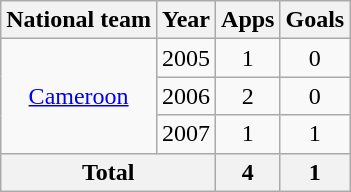<table class="wikitable" style="text-align:center">
<tr>
<th>National team</th>
<th>Year</th>
<th>Apps</th>
<th>Goals</th>
</tr>
<tr>
<td rowspan="3"><a href='#'>Cameroon</a></td>
<td>2005</td>
<td>1</td>
<td>0</td>
</tr>
<tr>
<td>2006</td>
<td>2</td>
<td>0</td>
</tr>
<tr>
<td>2007</td>
<td>1</td>
<td>1</td>
</tr>
<tr>
<th colspan="2">Total</th>
<th>4</th>
<th>1</th>
</tr>
</table>
